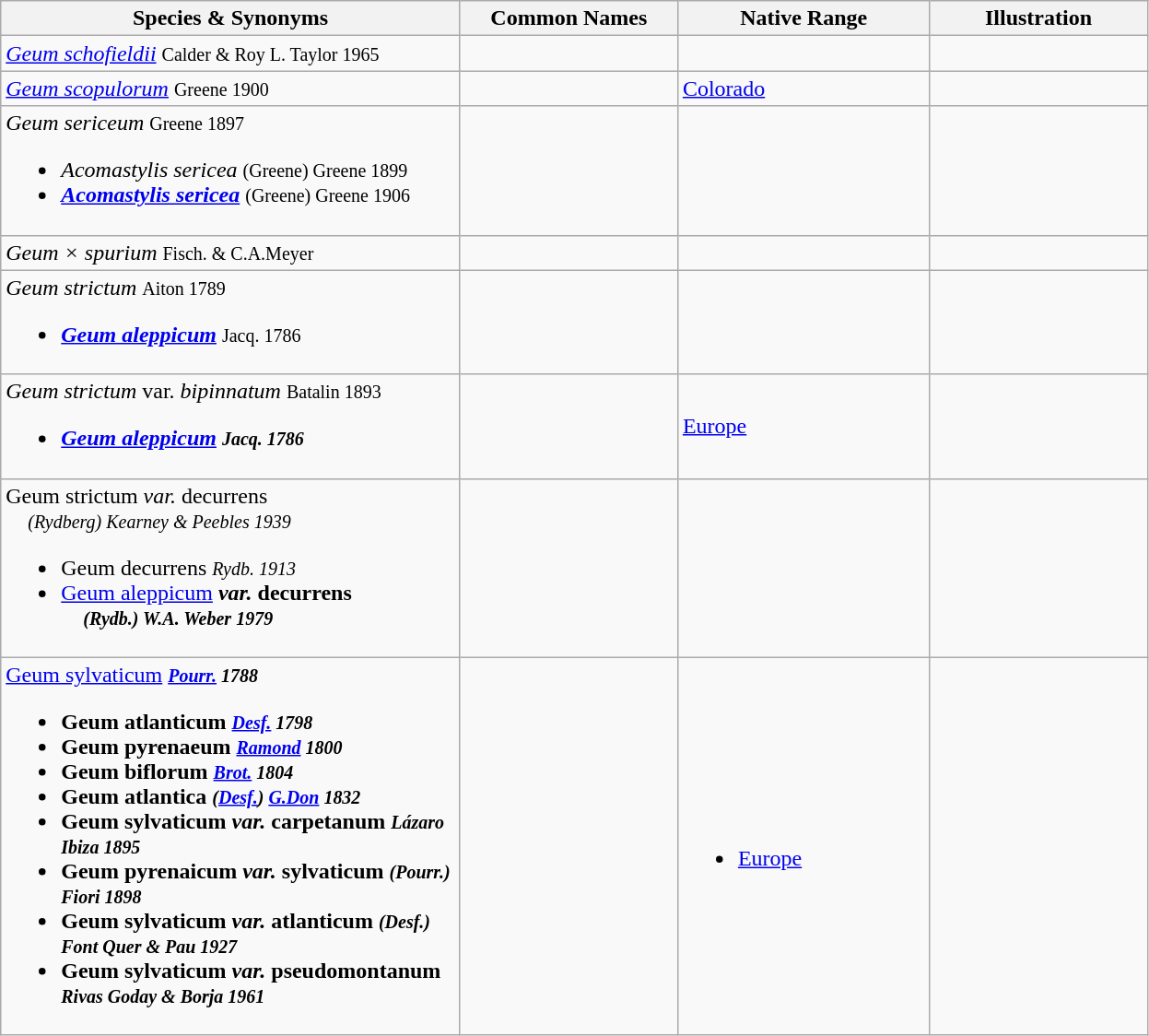<table class="wikitable">
<tr>
<th width=325>Species & Synonyms</th>
<th width=150>Common Names</th>
<th width=175>Native Range</th>
<th width=150>Illustration</th>
</tr>
<tr>
<td><em><a href='#'>Geum schofieldii</a></em> <small>Calder & Roy L. Taylor 1965</small></td>
<td></td>
<td></td>
<td></td>
</tr>
<tr>
<td><em><a href='#'>Geum scopulorum</a></em> <small>Greene 1900</small></td>
<td></td>
<td><a href='#'>Colorado</a></td>
<td></td>
</tr>
<tr>
<td><em>Geum sericeum</em> <small>Greene 1897</small><br><ul><li><em>Acomastylis sericea</em> <small>(Greene) Greene 1899</small></li><li><strong><em><a href='#'>Acomastylis sericea</a></em></strong> <small>(Greene) Greene 1906</small></li></ul></td>
<td></td>
<td></td>
<td></td>
</tr>
<tr>
<td><em>Geum × spurium</em> <small>Fisch. & C.A.Meyer</small></td>
<td></td>
<td></td>
<td></td>
</tr>
<tr>
<td><em>Geum strictum</em> <small>Aiton 1789</small><br><ul><li><strong><em><a href='#'>Geum aleppicum</a></em></strong> <small>Jacq. 1786</small></li></ul></td>
<td></td>
<td></td>
<td></td>
</tr>
<tr>
<td><em>Geum strictum</em> var. <em>bipinnatum</em> <small>Batalin 1893</small><br><ul><li><strong><em><a href='#'>Geum aleppicum</a><em> <small>Jacq. 1786</small><strong></li></ul></td>
<td></td>
<td><a href='#'>Europe</a></td>
<td></td>
</tr>
<tr>
<td></em>Geum strictum<em> var. </em>decurrens<em><br> <small>(Rydberg) Kearney & Peebles 1939</small><br><ul><li></em>Geum decurrens<em> <small>Rydb. 1913</small></li><li></em></strong><a href='#'>Geum aleppicum</a><strong><em> var. </em>decurrens<em><br> <small>(Rydb.) W.A. Weber 1979</small></li></ul></td>
<td></td>
<td></td>
<td></td>
</tr>
<tr>
<td></em></strong><a href='#'>Geum sylvaticum</a><strong><em> <small><a href='#'>Pourr.</a> 1788</small><br><ul><li></em>Geum atlanticum<em> <small><a href='#'>Desf.</a> 1798</small></li><li></em>Geum pyrenaeum<em> <small><a href='#'>Ramond</a> 1800</small></li><li></em>Geum biflorum <em> <small><a href='#'>Brot.</a> 1804</small></li><li></em>Geum atlantica<em> <small>(<a href='#'>Desf.</a>) <a href='#'>G.Don</a> 1832</small></li><li></em>Geum sylvaticum<em> var. </em>carpetanum<em> <small>Lázaro Ibiza 1895</small></li><li></em>Geum pyrenaicum<em> var. </em>sylvaticum<em> <small>(Pourr.) Fiori 1898</small></li><li></em>Geum sylvaticum<em> var. </em>atlanticum<em> <small>(Desf.) Font Quer & Pau 1927</small></li><li></em>Geum sylvaticum<em> var. </em>pseudomontanum<em> <small>Rivas Goday & Borja 1961</small></li></ul></td>
<td></td>
<td><br><ul><li><a href='#'>Europe</a></li></ul></td>
<td></td>
</tr>
</table>
